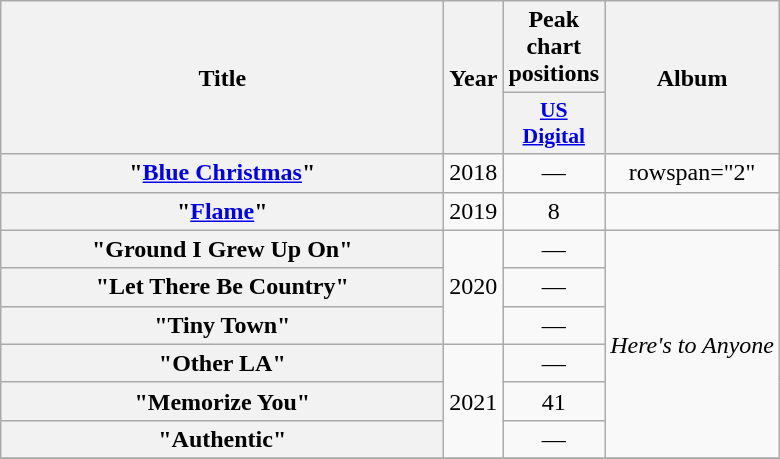<table class="wikitable plainrowheaders" style="text-align:center;">
<tr>
<th scope="col" rowspan="2" style="width:18em;">Title</th>
<th scope="col" rowspan="2" style="width:1em;">Year</th>
<th scope="col">Peak chart positions</th>
<th scope="col" rowspan="2">Album</th>
</tr>
<tr>
<th scope="col" style="width:2.5em;font-size:90%;"><a href='#'>US<br>Digital</a><br></th>
</tr>
<tr>
<th scope="row">"<a href='#'>Blue Christmas</a>"<br></th>
<td>2018</td>
<td>—</td>
<td>rowspan="2" </td>
</tr>
<tr>
<th scope="row">"<a href='#'>Flame</a>"</th>
<td>2019</td>
<td>8</td>
</tr>
<tr>
<th scope="row">"Ground I Grew Up On"</th>
<td rowspan="3">2020</td>
<td>—</td>
<td rowspan="6"><em>Here's to Anyone</em></td>
</tr>
<tr>
<th scope="row">"Let There Be Country"</th>
<td>—</td>
</tr>
<tr>
<th scope="row">"Tiny Town"</th>
<td>—</td>
</tr>
<tr>
<th scope="row">"Other LA"</th>
<td rowspan="3">2021</td>
<td>—</td>
</tr>
<tr>
<th scope="row">"Memorize You"</th>
<td>41</td>
</tr>
<tr>
<th scope="row">"Authentic"</th>
<td>—</td>
</tr>
<tr>
</tr>
</table>
